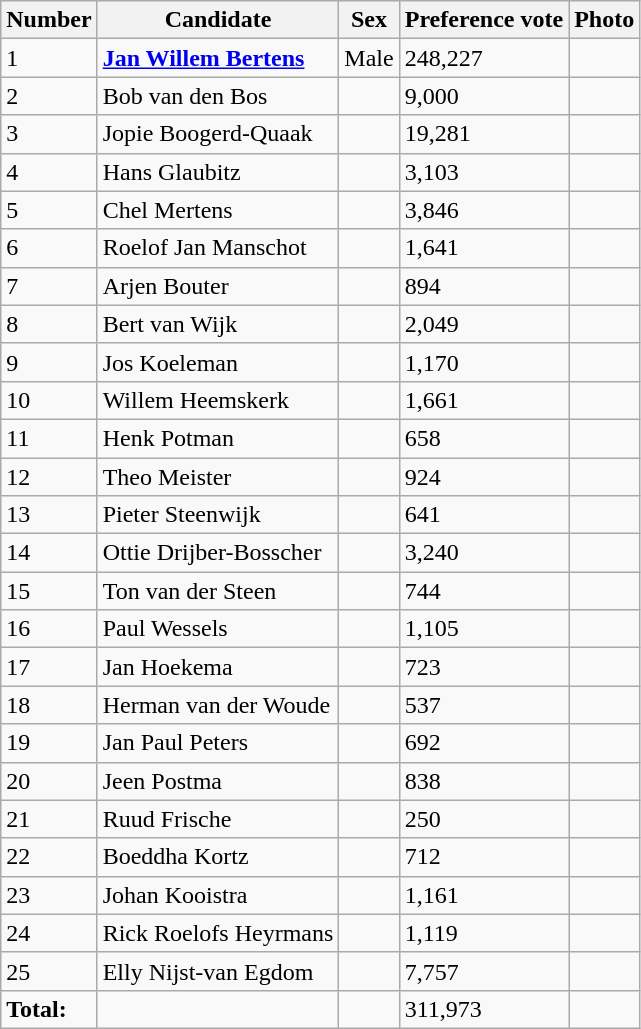<table class="wikitable vatop">
<tr>
<th>Number</th>
<th>Candidate</th>
<th>Sex</th>
<th>Preference vote</th>
<th>Photo</th>
</tr>
<tr>
<td>1</td>
<td><strong><a href='#'>Jan Willem Bertens</a></strong></td>
<td>Male</td>
<td>248,227</td>
<td></td>
</tr>
<tr>
<td>2</td>
<td>Bob van den Bos</td>
<td></td>
<td>9,000</td>
<td></td>
</tr>
<tr>
<td>3</td>
<td>Jopie Boogerd-Quaak</td>
<td></td>
<td>19,281</td>
<td></td>
</tr>
<tr>
<td>4</td>
<td>Hans Glaubitz</td>
<td></td>
<td>3,103</td>
<td></td>
</tr>
<tr>
<td>5</td>
<td>Chel Mertens</td>
<td></td>
<td>3,846</td>
<td></td>
</tr>
<tr>
<td>6</td>
<td>Roelof Jan Manschot</td>
<td></td>
<td>1,641</td>
<td></td>
</tr>
<tr>
<td>7</td>
<td>Arjen Bouter</td>
<td></td>
<td>894</td>
<td></td>
</tr>
<tr>
<td>8</td>
<td>Bert van Wijk</td>
<td></td>
<td>2,049</td>
<td></td>
</tr>
<tr>
<td>9</td>
<td>Jos Koeleman</td>
<td></td>
<td>1,170</td>
<td></td>
</tr>
<tr>
<td>10</td>
<td>Willem Heemskerk</td>
<td></td>
<td>1,661</td>
<td></td>
</tr>
<tr>
<td>11</td>
<td>Henk Potman</td>
<td></td>
<td>658</td>
<td></td>
</tr>
<tr>
<td>12</td>
<td>Theo Meister</td>
<td></td>
<td>924</td>
<td></td>
</tr>
<tr>
<td>13</td>
<td>Pieter Steenwijk</td>
<td></td>
<td>641</td>
<td></td>
</tr>
<tr>
<td>14</td>
<td>Ottie Drijber-Bosscher</td>
<td></td>
<td>3,240</td>
<td></td>
</tr>
<tr>
<td>15</td>
<td>Ton van der Steen</td>
<td></td>
<td>744</td>
<td></td>
</tr>
<tr>
<td>16</td>
<td>Paul Wessels</td>
<td></td>
<td>1,105</td>
<td></td>
</tr>
<tr>
<td>17</td>
<td>Jan Hoekema</td>
<td></td>
<td>723</td>
<td></td>
</tr>
<tr>
<td>18</td>
<td>Herman van der Woude</td>
<td></td>
<td>537</td>
<td></td>
</tr>
<tr>
<td>19</td>
<td>Jan Paul Peters</td>
<td></td>
<td>692</td>
<td></td>
</tr>
<tr>
<td>20</td>
<td>Jeen Postma</td>
<td></td>
<td>838</td>
<td></td>
</tr>
<tr>
<td>21</td>
<td>Ruud Frische</td>
<td></td>
<td>250</td>
<td></td>
</tr>
<tr>
<td>22</td>
<td>Boeddha Kortz</td>
<td></td>
<td>712</td>
<td></td>
</tr>
<tr>
<td>23</td>
<td>Johan Kooistra</td>
<td></td>
<td>1,161</td>
<td></td>
</tr>
<tr>
<td>24</td>
<td>Rick Roelofs Heyrmans</td>
<td></td>
<td>1,119</td>
<td></td>
</tr>
<tr>
<td>25</td>
<td>Elly Nijst-van Egdom</td>
<td></td>
<td>7,757</td>
<td></td>
</tr>
<tr>
<td><strong>Total:</strong></td>
<td></td>
<td></td>
<td>311,973</td>
<td></td>
</tr>
</table>
